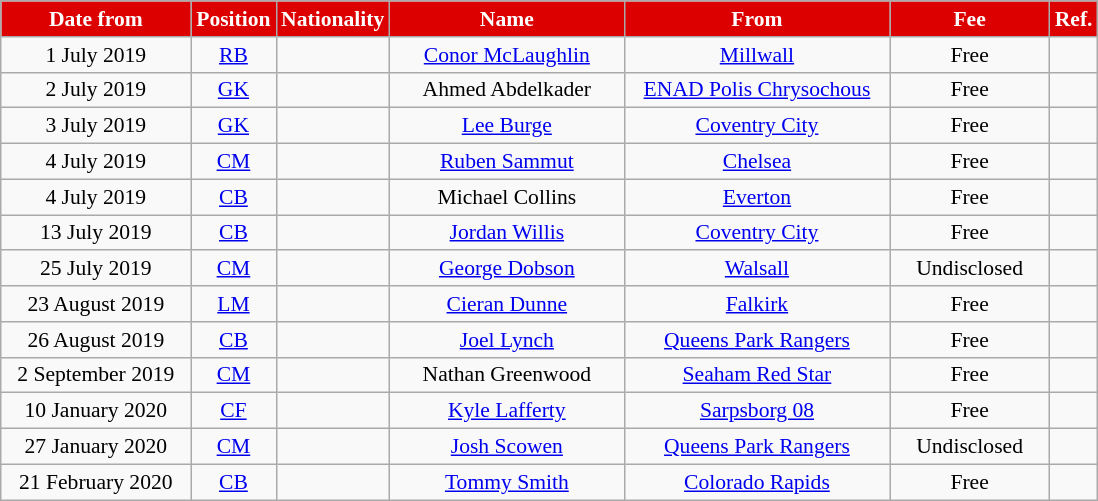<table class="wikitable"  style="text-align:center; font-size:90%; ">
<tr>
<th style="background:#DD0000; color:white; width:120px;">Date from</th>
<th style="background:#DD0000; color:white; width:50px;">Position</th>
<th style="background:#DD0000; color:white; width:50px;">Nationality</th>
<th style="background:#DD0000; color:white; width:150px;">Name</th>
<th style="background:#DD0000; color:white; width:170px;">From</th>
<th style="background:#DD0000; color:white; width:100px;">Fee</th>
<th style="background:#DD0000; color:white; width:25px;">Ref.</th>
</tr>
<tr>
<td>1 July 2019</td>
<td><a href='#'>RB</a></td>
<td></td>
<td><a href='#'>Conor McLaughlin</a></td>
<td> <a href='#'>Millwall</a></td>
<td>Free</td>
<td></td>
</tr>
<tr>
<td>2 July 2019</td>
<td><a href='#'>GK</a></td>
<td></td>
<td>Ahmed Abdelkader</td>
<td> <a href='#'>ENAD Polis Chrysochous</a></td>
<td>Free</td>
<td></td>
</tr>
<tr>
<td>3 July 2019</td>
<td><a href='#'>GK</a></td>
<td></td>
<td><a href='#'>Lee Burge</a></td>
<td> <a href='#'>Coventry City</a></td>
<td>Free</td>
<td></td>
</tr>
<tr>
<td>4 July 2019</td>
<td><a href='#'>CM</a></td>
<td></td>
<td><a href='#'>Ruben Sammut</a></td>
<td> <a href='#'>Chelsea</a></td>
<td>Free</td>
<td></td>
</tr>
<tr>
<td>4 July 2019</td>
<td><a href='#'>CB</a></td>
<td></td>
<td>Michael Collins</td>
<td> <a href='#'>Everton</a></td>
<td>Free</td>
<td></td>
</tr>
<tr>
<td>13 July 2019</td>
<td><a href='#'>CB</a></td>
<td></td>
<td><a href='#'>Jordan Willis</a></td>
<td> <a href='#'>Coventry City</a></td>
<td>Free</td>
<td></td>
</tr>
<tr>
<td>25 July 2019</td>
<td><a href='#'>CM</a></td>
<td></td>
<td><a href='#'>George Dobson</a></td>
<td> <a href='#'>Walsall</a></td>
<td>Undisclosed</td>
<td></td>
</tr>
<tr>
<td>23 August 2019</td>
<td><a href='#'>LM</a></td>
<td></td>
<td><a href='#'>Cieran Dunne</a></td>
<td> <a href='#'>Falkirk</a></td>
<td>Free</td>
<td></td>
</tr>
<tr>
<td>26 August 2019</td>
<td><a href='#'>CB</a></td>
<td></td>
<td><a href='#'>Joel Lynch</a></td>
<td> <a href='#'>Queens Park Rangers</a></td>
<td>Free</td>
<td></td>
</tr>
<tr>
<td>2 September 2019</td>
<td><a href='#'>CM</a></td>
<td></td>
<td>Nathan Greenwood</td>
<td> <a href='#'>Seaham Red Star</a></td>
<td>Free</td>
<td></td>
</tr>
<tr>
<td>10 January 2020</td>
<td><a href='#'>CF</a></td>
<td></td>
<td><a href='#'>Kyle Lafferty</a></td>
<td> <a href='#'>Sarpsborg 08</a></td>
<td>Free</td>
<td></td>
</tr>
<tr>
<td>27 January 2020</td>
<td><a href='#'>CM</a></td>
<td></td>
<td><a href='#'>Josh Scowen</a></td>
<td> <a href='#'>Queens Park Rangers</a></td>
<td>Undisclosed</td>
<td></td>
</tr>
<tr>
<td>21 February 2020</td>
<td><a href='#'>CB</a></td>
<td></td>
<td><a href='#'>Tommy Smith</a></td>
<td> <a href='#'>Colorado Rapids</a></td>
<td>Free</td>
<td></td>
</tr>
</table>
